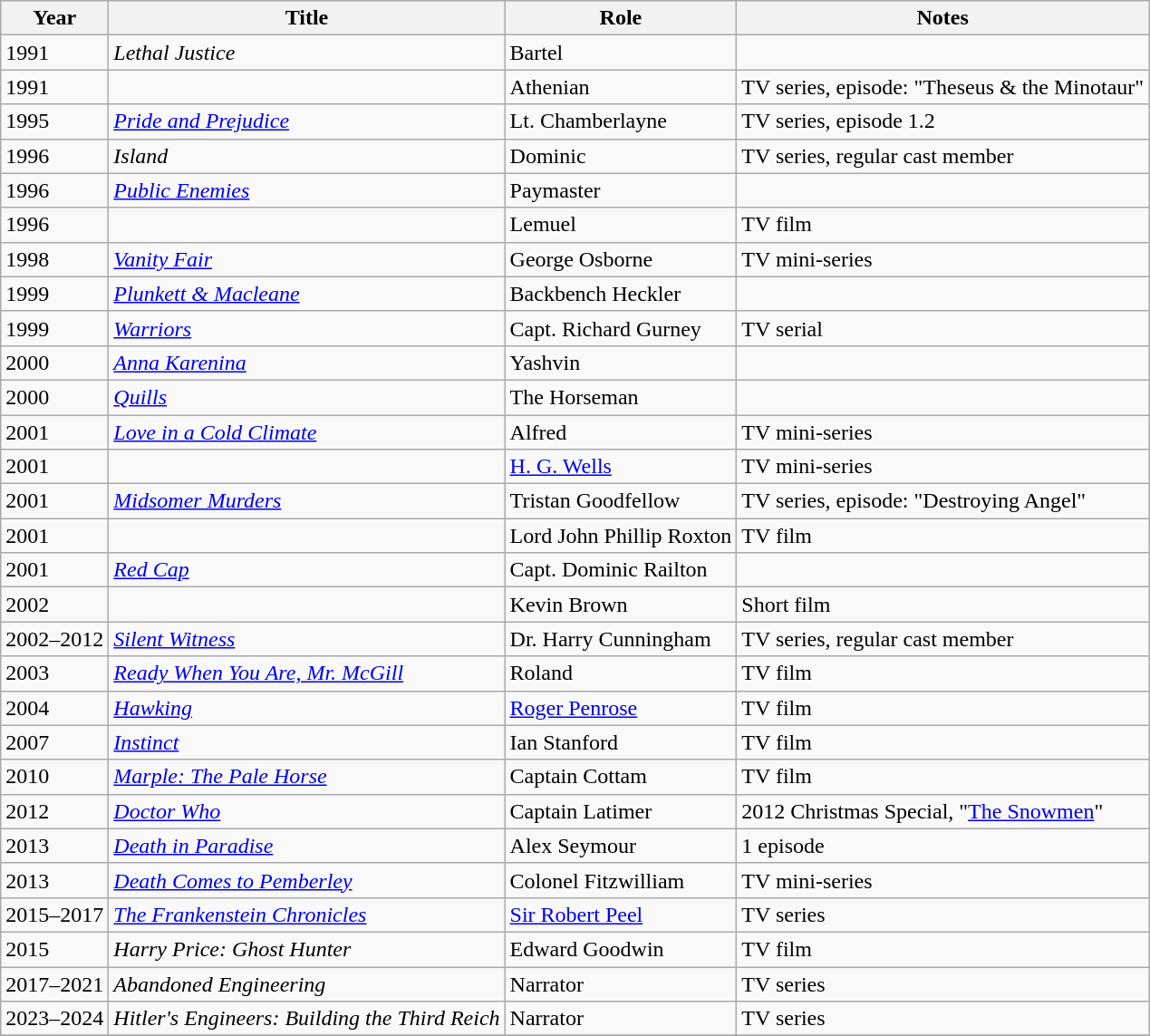<table class="wikitable sortable">
<tr>
<th>Year</th>
<th>Title</th>
<th>Role</th>
<th class="unsortable">Notes</th>
</tr>
<tr>
<td>1991</td>
<td><em>Lethal Justice</em></td>
<td>Bartel</td>
<td></td>
</tr>
<tr>
<td>1991</td>
<td><em></em></td>
<td>Athenian</td>
<td>TV series, episode: "Theseus & the Minotaur"</td>
</tr>
<tr>
<td>1995</td>
<td><em><a href='#'>Pride and Prejudice</a></em></td>
<td>Lt. Chamberlayne</td>
<td>TV series, episode 1.2</td>
</tr>
<tr>
<td>1996</td>
<td><em>Island</em></td>
<td>Dominic</td>
<td>TV series, regular cast member</td>
</tr>
<tr>
<td>1996</td>
<td><em><a href='#'>Public Enemies</a></em></td>
<td>Paymaster</td>
<td></td>
</tr>
<tr>
<td>1996</td>
<td><em></em></td>
<td>Lemuel</td>
<td>TV film</td>
</tr>
<tr>
<td>1998</td>
<td><em><a href='#'>Vanity Fair</a></em></td>
<td>George Osborne</td>
<td>TV mini-series</td>
</tr>
<tr>
<td>1999</td>
<td><em><a href='#'>Plunkett & Macleane</a></em></td>
<td>Backbench Heckler</td>
<td></td>
</tr>
<tr>
<td>1999</td>
<td><em><a href='#'>Warriors</a></em></td>
<td>Capt. Richard Gurney</td>
<td>TV serial</td>
</tr>
<tr>
<td>2000</td>
<td><em><a href='#'>Anna Karenina</a></em></td>
<td>Yashvin</td>
<td></td>
</tr>
<tr>
<td>2000</td>
<td><em><a href='#'>Quills</a></em></td>
<td>The Horseman</td>
<td></td>
</tr>
<tr>
<td>2001</td>
<td><em><a href='#'>Love in a Cold Climate</a></em></td>
<td>Alfred</td>
<td>TV mini-series</td>
</tr>
<tr>
<td>2001</td>
<td><em></em></td>
<td><a href='#'>H. G. Wells</a></td>
<td>TV mini-series</td>
</tr>
<tr>
<td>2001</td>
<td><em><a href='#'>Midsomer Murders</a></em></td>
<td>Tristan Goodfellow</td>
<td>TV series, episode: "Destroying Angel"</td>
</tr>
<tr>
<td>2001</td>
<td><em></em></td>
<td>Lord John Phillip Roxton</td>
<td>TV film</td>
</tr>
<tr>
<td>2001</td>
<td><em><a href='#'>Red Cap</a></em></td>
<td>Capt. Dominic Railton</td>
<td></td>
</tr>
<tr>
<td>2002</td>
<td><em></em></td>
<td>Kevin Brown</td>
<td>Short film</td>
</tr>
<tr>
<td>2002–2012</td>
<td><em><a href='#'>Silent Witness</a></em></td>
<td>Dr. Harry Cunningham</td>
<td>TV series, regular cast member</td>
</tr>
<tr>
<td>2003</td>
<td><em><a href='#'>Ready When You Are, Mr. McGill</a></em></td>
<td>Roland</td>
<td>TV film</td>
</tr>
<tr>
<td>2004</td>
<td><em><a href='#'>Hawking</a></em></td>
<td><a href='#'>Roger Penrose</a></td>
<td>TV film</td>
</tr>
<tr>
<td>2007</td>
<td><em><a href='#'>Instinct</a></em></td>
<td>Ian Stanford</td>
<td>TV film</td>
</tr>
<tr>
<td>2010</td>
<td><em><a href='#'>Marple: The Pale Horse</a></em></td>
<td>Captain Cottam</td>
<td>TV film</td>
</tr>
<tr>
<td>2012</td>
<td><em><a href='#'>Doctor Who</a></em></td>
<td>Captain Latimer</td>
<td>2012 Christmas Special, "<a href='#'>The Snowmen</a>"</td>
</tr>
<tr>
<td>2013</td>
<td><em><a href='#'>Death in Paradise</a></em></td>
<td>Alex Seymour</td>
<td>1 episode</td>
</tr>
<tr>
<td>2013</td>
<td><em><a href='#'>Death Comes to Pemberley</a></em></td>
<td>Colonel Fitzwilliam</td>
<td>TV mini-series</td>
</tr>
<tr>
<td>2015–2017</td>
<td><em><a href='#'>The Frankenstein Chronicles</a></em></td>
<td><a href='#'>Sir Robert Peel</a></td>
<td>TV series</td>
</tr>
<tr>
<td>2015</td>
<td><em>Harry Price: Ghost Hunter</em></td>
<td>Edward Goodwin</td>
<td>TV film</td>
</tr>
<tr>
<td>2017–2021</td>
<td><em>Abandoned Engineering</em></td>
<td>Narrator</td>
<td>TV series</td>
</tr>
<tr>
<td>2023–2024</td>
<td><em>Hitler's Engineers: Building the Third Reich</em></td>
<td>Narrator</td>
<td>TV series</td>
</tr>
<tr>
</tr>
</table>
